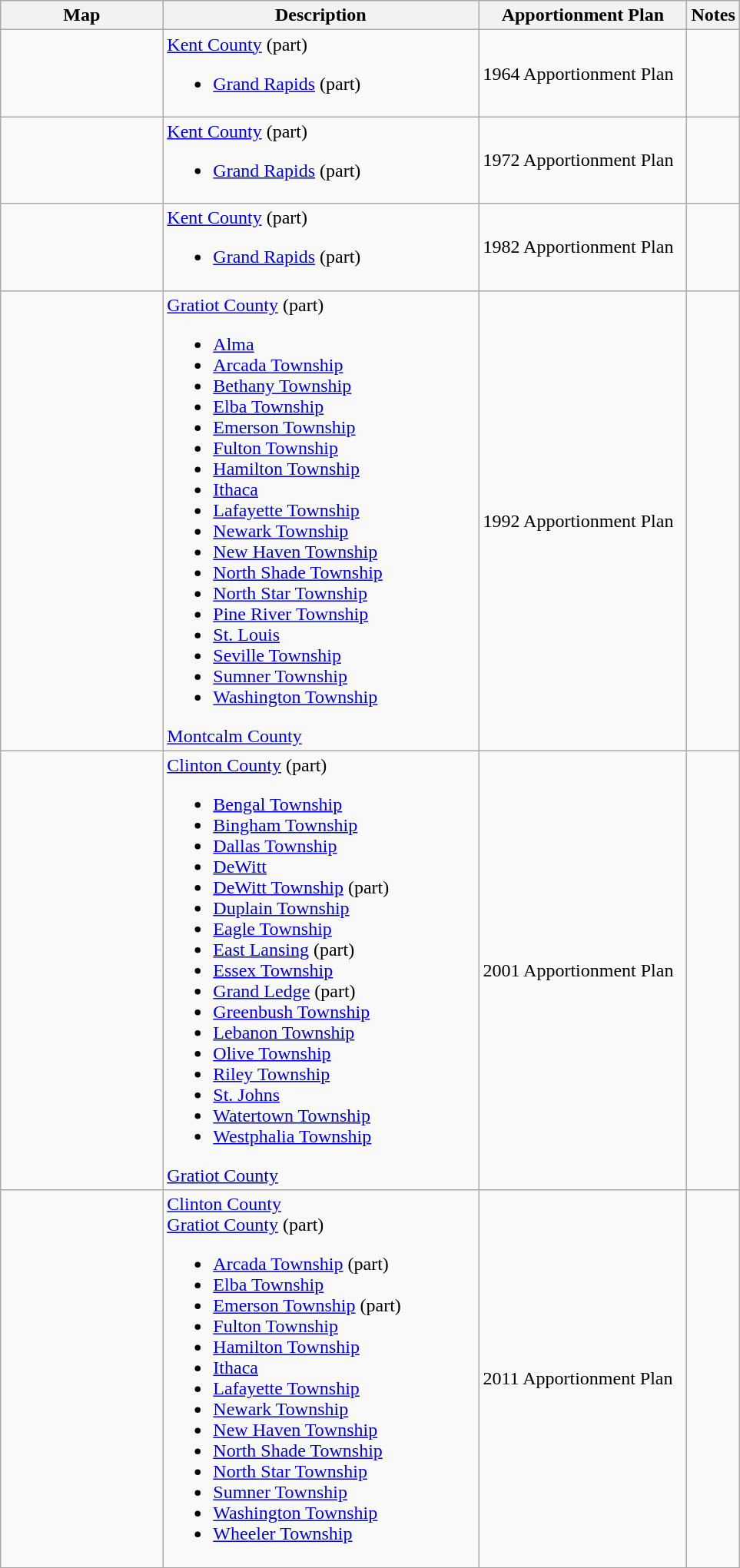<table class="wikitable sortable">
<tr>
<th style="width:100pt;">Map</th>
<th style="width:200pt;">Description</th>
<th style="width:130pt;">Apportionment Plan</th>
<th style="width:15pt;">Notes</th>
</tr>
<tr>
<td></td>
<td><a href='#'>Kent County</a> (part)<br><ul><li><a href='#'>Grand Rapids</a> (part)</li></ul></td>
<td>1964 Apportionment Plan</td>
<td></td>
</tr>
<tr>
<td></td>
<td><a href='#'>Kent County</a> (part)<br><ul><li><a href='#'>Grand Rapids</a> (part)</li></ul></td>
<td>1972 Apportionment Plan</td>
<td></td>
</tr>
<tr>
<td></td>
<td><a href='#'>Kent County</a> (part)<br><ul><li><a href='#'>Grand Rapids</a> (part)</li></ul></td>
<td>1982 Apportionment Plan</td>
<td></td>
</tr>
<tr>
<td></td>
<td><a href='#'>Gratiot County</a> (part)<br><ul><li><a href='#'>Alma</a></li><li><a href='#'>Arcada Township</a></li><li><a href='#'>Bethany Township</a></li><li><a href='#'>Elba Township</a></li><li><a href='#'>Emerson Township</a></li><li><a href='#'>Fulton Township</a></li><li><a href='#'>Hamilton Township</a></li><li><a href='#'>Ithaca</a></li><li><a href='#'>Lafayette Township</a></li><li><a href='#'>Newark Township</a></li><li><a href='#'>New Haven Township</a></li><li><a href='#'>North Shade Township</a></li><li><a href='#'>North Star Township</a></li><li><a href='#'>Pine River Township</a></li><li><a href='#'>St. Louis</a></li><li><a href='#'>Seville Township</a></li><li><a href='#'>Sumner Township</a></li><li><a href='#'>Washington Township</a></li></ul><a href='#'>Montcalm County</a></td>
<td>1992 Apportionment Plan</td>
<td></td>
</tr>
<tr>
<td></td>
<td><a href='#'>Clinton County</a> (part)<br><ul><li><a href='#'>Bengal Township</a></li><li><a href='#'>Bingham Township</a></li><li><a href='#'>Dallas Township</a></li><li><a href='#'>DeWitt</a></li><li><a href='#'>DeWitt Township</a> (part)</li><li><a href='#'>Duplain Township</a></li><li><a href='#'>Eagle Township</a></li><li><a href='#'>East Lansing</a> (part)</li><li><a href='#'>Essex Township</a></li><li><a href='#'>Grand Ledge</a> (part)</li><li><a href='#'>Greenbush Township</a></li><li><a href='#'>Lebanon Township</a></li><li><a href='#'>Olive Township</a></li><li><a href='#'>Riley Township</a></li><li><a href='#'>St. Johns</a></li><li><a href='#'>Watertown Township</a></li><li><a href='#'>Westphalia Township</a></li></ul><a href='#'>Gratiot County</a></td>
<td>2001 Apportionment Plan</td>
<td></td>
</tr>
<tr>
<td></td>
<td><a href='#'>Clinton County</a><br><a href='#'>Gratiot County</a> (part)<ul><li><a href='#'>Arcada Township</a> (part)</li><li><a href='#'>Elba Township</a></li><li><a href='#'>Emerson Township</a> (part)</li><li><a href='#'>Fulton Township</a></li><li><a href='#'>Hamilton Township</a></li><li><a href='#'>Ithaca</a></li><li><a href='#'>Lafayette Township</a></li><li><a href='#'>Newark Township</a></li><li><a href='#'>New Haven Township</a></li><li><a href='#'>North Shade Township</a></li><li><a href='#'>North Star Township</a></li><li><a href='#'>Sumner Township</a></li><li><a href='#'>Washington Township</a></li><li><a href='#'>Wheeler Township</a></li></ul></td>
<td>2011 Apportionment Plan</td>
<td></td>
</tr>
<tr>
</tr>
</table>
